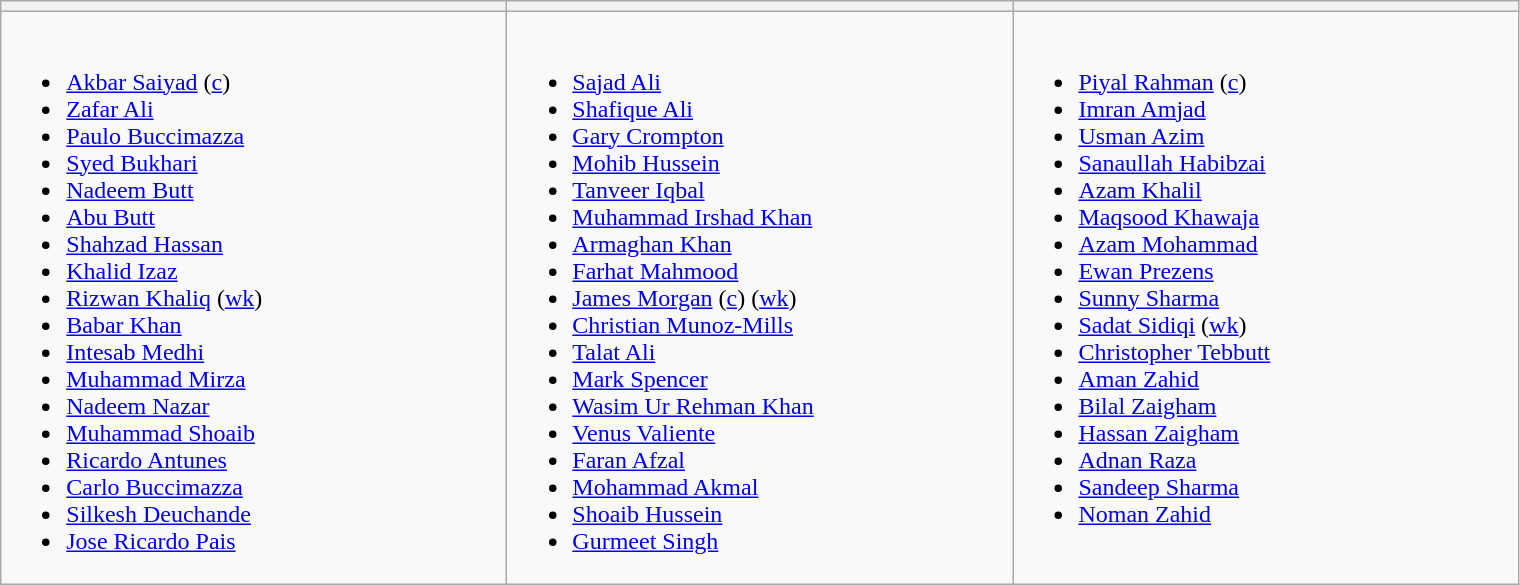<table class="wikitable">
<tr>
<th width=330></th>
<th width=330></th>
<th width=330></th>
</tr>
<tr>
<td valign=top><br><ul><li><a href='#'>Akbar Saiyad</a> (<a href='#'>c</a>)</li><li><a href='#'>Zafar Ali</a></li><li><a href='#'>Paulo Buccimazza</a></li><li><a href='#'>Syed Bukhari</a></li><li><a href='#'>Nadeem Butt</a></li><li><a href='#'>Abu Butt</a></li><li><a href='#'>Shahzad Hassan</a></li><li><a href='#'>Khalid Izaz</a></li><li><a href='#'>Rizwan Khaliq</a> (<a href='#'>wk</a>)</li><li><a href='#'>Babar Khan</a></li><li><a href='#'>Intesab Medhi</a></li><li><a href='#'>Muhammad Mirza</a></li><li><a href='#'>Nadeem Nazar</a></li><li><a href='#'>Muhammad Shoaib</a></li><li><a href='#'>Ricardo Antunes</a></li><li><a href='#'>Carlo Buccimazza</a></li><li><a href='#'>Silkesh Deuchande</a></li><li><a href='#'>Jose Ricardo Pais</a></li></ul></td>
<td valign=top><br><ul><li><a href='#'>Sajad Ali</a></li><li><a href='#'>Shafique Ali</a></li><li><a href='#'>Gary Crompton</a></li><li><a href='#'>Mohib Hussein</a></li><li><a href='#'>Tanveer Iqbal</a></li><li><a href='#'>Muhammad Irshad Khan</a></li><li><a href='#'>Armaghan Khan</a></li><li><a href='#'>Farhat Mahmood</a></li><li><a href='#'>James Morgan</a> (<a href='#'>c</a>) (<a href='#'>wk</a>)</li><li><a href='#'>Christian Munoz-Mills</a></li><li><a href='#'>Talat Ali</a></li><li><a href='#'>Mark Spencer</a></li><li><a href='#'>Wasim Ur Rehman Khan</a></li><li><a href='#'>Venus Valiente</a></li><li><a href='#'>Faran Afzal</a></li><li><a href='#'>Mohammad Akmal</a></li><li><a href='#'>Shoaib Hussein</a></li><li><a href='#'>Gurmeet Singh</a></li></ul></td>
<td valign=top><br><ul><li><a href='#'>Piyal Rahman</a> (<a href='#'>c</a>)</li><li><a href='#'>Imran Amjad</a></li><li><a href='#'>Usman Azim</a></li><li><a href='#'>Sanaullah Habibzai</a></li><li><a href='#'>Azam Khalil</a></li><li><a href='#'>Maqsood Khawaja</a></li><li><a href='#'>Azam Mohammad</a></li><li><a href='#'>Ewan Prezens</a></li><li><a href='#'>Sunny Sharma</a></li><li><a href='#'>Sadat Sidiqi</a> (<a href='#'>wk</a>)</li><li><a href='#'>Christopher Tebbutt</a></li><li><a href='#'>Aman Zahid</a></li><li><a href='#'>Bilal Zaigham</a></li><li><a href='#'>Hassan Zaigham</a></li><li><a href='#'>Adnan Raza</a></li><li><a href='#'>Sandeep Sharma</a></li><li><a href='#'>Noman Zahid</a></li></ul></td>
</tr>
</table>
